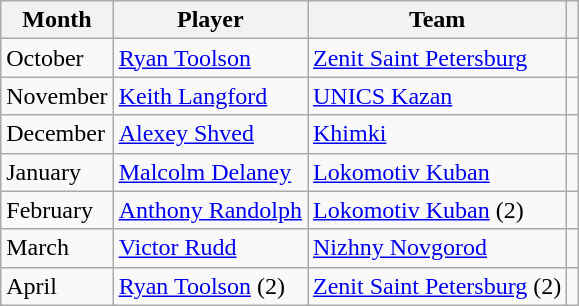<table class="wikitable">
<tr>
<th>Month</th>
<th>Player</th>
<th>Team</th>
<th></th>
</tr>
<tr>
<td>October</td>
<td> <a href='#'>Ryan Toolson</a></td>
<td> <a href='#'>Zenit Saint Petersburg</a></td>
<td></td>
</tr>
<tr>
<td>November</td>
<td> <a href='#'>Keith Langford</a></td>
<td> <a href='#'>UNICS Kazan</a></td>
<td></td>
</tr>
<tr>
<td>December</td>
<td> <a href='#'>Alexey Shved</a></td>
<td> <a href='#'>Khimki</a></td>
<td></td>
</tr>
<tr>
<td>January</td>
<td> <a href='#'>Malcolm Delaney</a></td>
<td> <a href='#'>Lokomotiv Kuban</a></td>
<td></td>
</tr>
<tr>
<td>February</td>
<td> <a href='#'>Anthony Randolph</a></td>
<td> <a href='#'>Lokomotiv Kuban</a> (2)</td>
<td></td>
</tr>
<tr>
<td>March</td>
<td> <a href='#'>Victor Rudd</a></td>
<td> <a href='#'>Nizhny Novgorod</a></td>
<td></td>
</tr>
<tr>
<td>April</td>
<td> <a href='#'>Ryan Toolson</a> (2)</td>
<td> <a href='#'>Zenit Saint Petersburg</a> (2)</td>
<td></td>
</tr>
</table>
